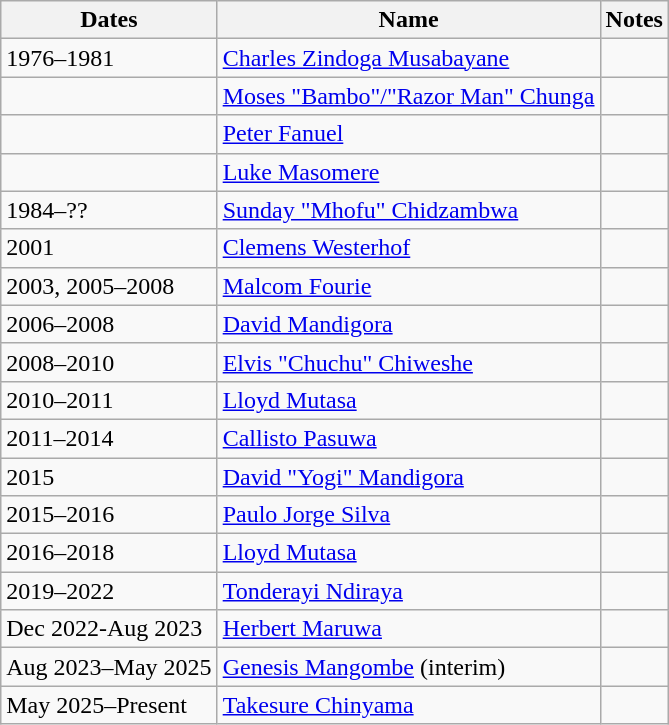<table class="wikitable">
<tr>
<th>Dates</th>
<th>Name</th>
<th>Notes</th>
</tr>
<tr>
<td>1976–1981</td>
<td> <a href='#'>Charles Zindoga Musabayane</a></td>
<td></td>
</tr>
<tr Charles Zindoga Musabayane>
<td></td>
<td> <a href='#'>Moses "Bambo"/"Razor Man" Chunga</a></td>
<td></td>
</tr>
<tr>
<td></td>
<td> <a href='#'>Peter Fanuel</a></td>
<td></td>
</tr>
<tr>
<td></td>
<td> <a href='#'>Luke Masomere</a></td>
<td></td>
</tr>
<tr>
<td>1984–??</td>
<td> <a href='#'>Sunday "Mhofu" Chidzambwa</a></td>
<td></td>
</tr>
<tr>
<td>2001</td>
<td> <a href='#'>Clemens Westerhof</a></td>
<td></td>
</tr>
<tr>
<td>2003, 2005–2008</td>
<td> <a href='#'>Malcom Fourie</a></td>
<td></td>
</tr>
<tr>
<td>2006–2008</td>
<td> <a href='#'>David Mandigora</a></td>
<td></td>
</tr>
<tr>
<td>2008–2010</td>
<td> <a href='#'>Elvis "Chuchu" Chiweshe</a></td>
<td></td>
</tr>
<tr>
<td>2010–2011</td>
<td> <a href='#'>Lloyd Mutasa</a></td>
<td></td>
</tr>
<tr>
<td>2011–2014</td>
<td> <a href='#'>Callisto Pasuwa</a></td>
<td></td>
</tr>
<tr>
<td>2015</td>
<td> <a href='#'>David "Yogi" Mandigora</a></td>
<td></td>
</tr>
<tr>
<td>2015–2016</td>
<td> <a href='#'>Paulo Jorge Silva</a></td>
<td></td>
</tr>
<tr>
<td>2016–2018</td>
<td> <a href='#'>Lloyd Mutasa</a></td>
<td></td>
</tr>
<tr>
<td>2019–2022</td>
<td> <a href='#'>Tonderayi Ndiraya</a></td>
<td></td>
</tr>
<tr>
<td>Dec 2022-Aug 2023</td>
<td> <a href='#'>Herbert Maruwa</a></td>
<td></td>
</tr>
<tr>
<td>Aug 2023–May 2025</td>
<td> <a href='#'>Genesis Mangombe</a> (interim)</td>
<td></td>
</tr>
<tr>
<td>May 2025–Present</td>
<td> <a href='#'>Takesure Chinyama</a></td>
<td></td>
</tr>
</table>
